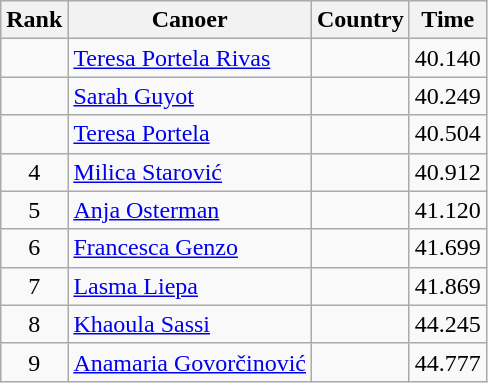<table class="wikitable" style="text-align:center;">
<tr>
<th>Rank</th>
<th>Canoer</th>
<th>Country</th>
<th>Time</th>
</tr>
<tr>
<td></td>
<td align="left"><a href='#'>Teresa Portela Rivas</a></td>
<td align="left"></td>
<td>40.140</td>
</tr>
<tr>
<td></td>
<td align="left"><a href='#'>Sarah Guyot</a></td>
<td align="left"></td>
<td>40.249</td>
</tr>
<tr>
<td></td>
<td align="left"><a href='#'>Teresa Portela</a></td>
<td align="left"></td>
<td>40.504</td>
</tr>
<tr>
<td>4</td>
<td align="left"><a href='#'>Milica Starović</a></td>
<td align="left"></td>
<td>40.912</td>
</tr>
<tr>
<td>5</td>
<td align="left"><a href='#'>Anja Osterman</a></td>
<td align="left"></td>
<td>41.120</td>
</tr>
<tr>
<td>6</td>
<td align="left"><a href='#'>Francesca Genzo</a></td>
<td align="left"></td>
<td>41.699</td>
</tr>
<tr>
<td>7</td>
<td align="left"><a href='#'>Lasma Liepa</a></td>
<td align="left"></td>
<td>41.869</td>
</tr>
<tr>
<td>8</td>
<td align="left"><a href='#'>Khaoula Sassi</a></td>
<td align="left"></td>
<td>44.245</td>
</tr>
<tr>
<td>9</td>
<td align="left"><a href='#'>Anamaria Govorčinović</a></td>
<td align="left"></td>
<td>44.777</td>
</tr>
</table>
